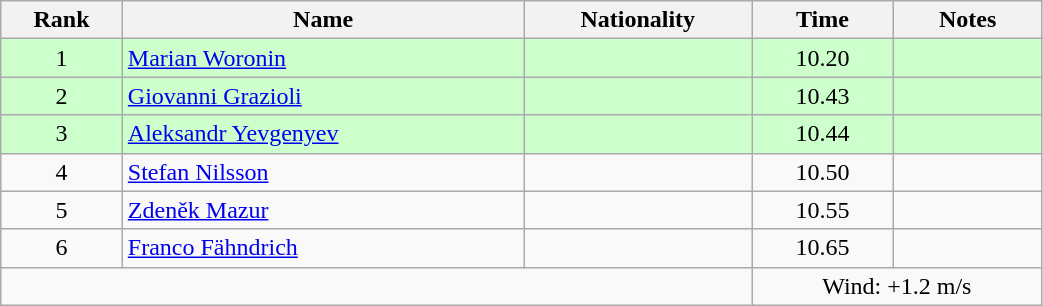<table class="wikitable sortable" style="text-align:center;width: 55%">
<tr>
<th>Rank</th>
<th>Name</th>
<th>Nationality</th>
<th>Time</th>
<th>Notes</th>
</tr>
<tr bgcolor=ccffcc>
<td>1</td>
<td align=left><a href='#'>Marian Woronin</a></td>
<td align=left></td>
<td>10.20</td>
<td></td>
</tr>
<tr bgcolor=ccffcc>
<td>2</td>
<td align=left><a href='#'>Giovanni Grazioli</a></td>
<td align=left></td>
<td>10.43</td>
<td></td>
</tr>
<tr bgcolor=ccffcc>
<td>3</td>
<td align=left><a href='#'>Aleksandr Yevgenyev</a></td>
<td align=left></td>
<td>10.44</td>
<td></td>
</tr>
<tr>
<td>4</td>
<td align=left><a href='#'>Stefan Nilsson</a></td>
<td align=left></td>
<td>10.50</td>
<td></td>
</tr>
<tr>
<td>5</td>
<td align=left><a href='#'>Zdeněk Mazur</a></td>
<td align=left></td>
<td>10.55</td>
<td></td>
</tr>
<tr>
<td>6</td>
<td align=left><a href='#'>Franco Fähndrich</a></td>
<td align=left></td>
<td>10.65</td>
<td></td>
</tr>
<tr>
<td colspan="3"></td>
<td colspan="2">Wind: +1.2 m/s</td>
</tr>
</table>
